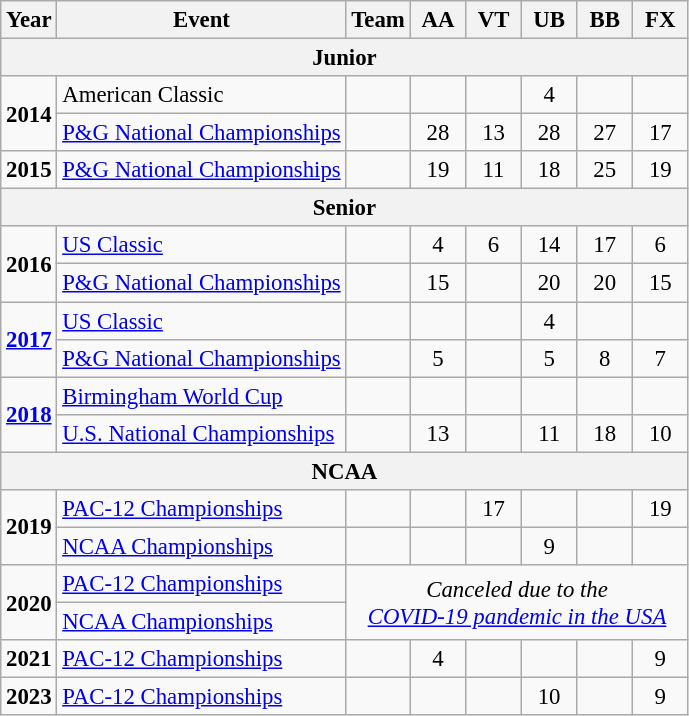<table class="wikitable" style="text-align:center; font-size:95%;">
<tr>
<th align=center>Year</th>
<th align=center>Event</th>
<th style="width:30px;">Team</th>
<th style="width:30px;">AA</th>
<th style="width:30px;">VT</th>
<th style="width:30px;">UB</th>
<th style="width:30px;">BB</th>
<th style="width:30px;">FX</th>
</tr>
<tr>
<th colspan="8"><strong>Junior</strong></th>
</tr>
<tr>
<td rowspan="2"><strong>2014</strong></td>
<td align=left>American Classic</td>
<td></td>
<td></td>
<td></td>
<td>4</td>
<td></td>
<td></td>
</tr>
<tr>
<td align=left><a href='#'>P&G National Championships</a></td>
<td></td>
<td>28</td>
<td>13</td>
<td>28</td>
<td>27</td>
<td>17</td>
</tr>
<tr>
<td rowspan="1"><strong>2015</strong></td>
<td align=left><a href='#'>P&G National Championships</a></td>
<td></td>
<td>19</td>
<td>11</td>
<td>18</td>
<td>25</td>
<td>19</td>
</tr>
<tr>
<th colspan="8"><strong>Senior</strong></th>
</tr>
<tr>
<td rowspan="2"><strong>2016</strong></td>
<td align=left><a href='#'>US Classic</a></td>
<td></td>
<td>4</td>
<td>6</td>
<td>14</td>
<td>17</td>
<td>6</td>
</tr>
<tr>
<td align=left><a href='#'>P&G National Championships</a></td>
<td></td>
<td>15</td>
<td></td>
<td>20</td>
<td>20</td>
<td>15</td>
</tr>
<tr>
<td rowspan="2"><strong><a href='#'>2017</a></strong></td>
<td align=left><a href='#'>US Classic</a></td>
<td></td>
<td></td>
<td></td>
<td>4</td>
<td></td>
<td></td>
</tr>
<tr>
<td align=left><a href='#'>P&G National Championships</a></td>
<td></td>
<td>5</td>
<td></td>
<td>5</td>
<td>8</td>
<td>7</td>
</tr>
<tr>
<td rowspan="2"><strong><a href='#'>2018</a></strong></td>
<td align=left><a href='#'>Birmingham World Cup</a></td>
<td></td>
<td></td>
<td></td>
<td></td>
<td></td>
<td></td>
</tr>
<tr>
<td align=left><a href='#'>U.S. National Championships</a></td>
<td></td>
<td>13</td>
<td></td>
<td>11</td>
<td>18</td>
<td>10</td>
</tr>
<tr>
<th colspan="8"><strong>NCAA</strong></th>
</tr>
<tr>
<td rowspan="2"><strong>2019</strong></td>
<td align=left><a href='#'>PAC-12 Championships</a></td>
<td></td>
<td></td>
<td>17</td>
<td></td>
<td></td>
<td>19</td>
</tr>
<tr>
<td align=left><a href='#'>NCAA Championships</a></td>
<td></td>
<td></td>
<td></td>
<td>9</td>
<td></td>
<td></td>
</tr>
<tr>
<td rowspan="2"><strong>2020</strong></td>
<td align=left><a href='#'>PAC-12 Championships</a></td>
<td rowspan="2" colspan="6"><em>Canceled due to the<br><a href='#'>COVID-19 pandemic in the USA</a></em> </td>
</tr>
<tr>
<td align=left><a href='#'>NCAA Championships</a></td>
</tr>
<tr>
<td rowspan="1"><strong>2021</strong></td>
<td align=left><a href='#'>PAC-12 Championships</a></td>
<td></td>
<td>4</td>
<td></td>
<td></td>
<td></td>
<td>9</td>
</tr>
<tr>
<td rowspan="1"><strong>2023</strong></td>
<td align=left><a href='#'>PAC-12 Championships</a></td>
<td></td>
<td></td>
<td></td>
<td>10</td>
<td></td>
<td>9</td>
</tr>
</table>
